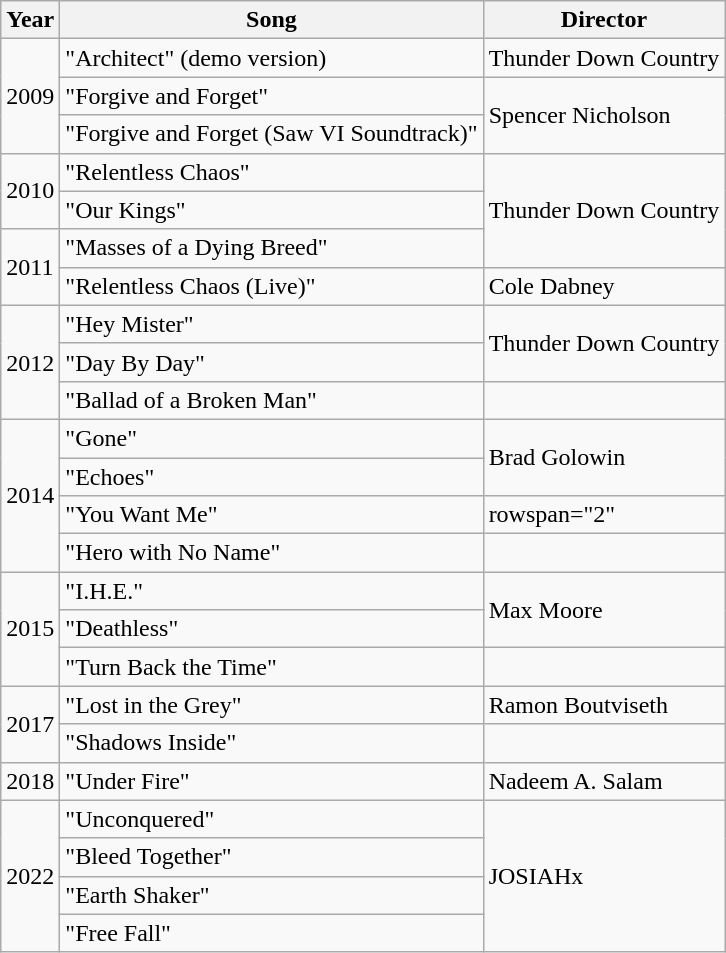<table class="wikitable">
<tr>
<th>Year</th>
<th>Song</th>
<th>Director</th>
</tr>
<tr>
<td rowspan="3">2009</td>
<td>"Architect" (demo version)</td>
<td>Thunder Down Country</td>
</tr>
<tr>
<td>"Forgive and Forget"</td>
<td rowspan="2">Spencer Nicholson</td>
</tr>
<tr>
<td>"Forgive and Forget (Saw VI Soundtrack)"</td>
</tr>
<tr>
<td rowspan="2">2010</td>
<td>"Relentless Chaos"</td>
<td rowspan="3">Thunder Down Country</td>
</tr>
<tr>
<td>"Our Kings"</td>
</tr>
<tr>
<td rowspan="2">2011</td>
<td>"Masses of a Dying Breed"</td>
</tr>
<tr>
<td>"Relentless Chaos (Live)"</td>
<td>Cole Dabney</td>
</tr>
<tr>
<td rowspan="3">2012</td>
<td>"Hey Mister"</td>
<td rowspan="2">Thunder Down Country</td>
</tr>
<tr>
<td>"Day By Day"</td>
</tr>
<tr>
<td "Ballad of a Broken Man">"Ballad of a Broken Man"</td>
<td></td>
</tr>
<tr>
<td rowspan="4">2014</td>
<td>"Gone"</td>
<td rowspan="2">Brad Golowin</td>
</tr>
<tr>
<td>"Echoes"</td>
</tr>
<tr>
<td "You Want Me">"You Want Me"</td>
<td>rowspan="2"</td>
</tr>
<tr>
<td>"Hero with No Name"</td>
</tr>
<tr>
<td rowspan="3">2015</td>
<td>"I.H.E."</td>
<td rowspan="2">Max Moore</td>
</tr>
<tr>
<td>"Deathless"</td>
</tr>
<tr>
<td "Turn Back the Time">"Turn Back the Time"</td>
<td></td>
</tr>
<tr>
<td rowspan="2">2017</td>
<td>"Lost in the Grey"</td>
<td>Ramon Boutviseth</td>
</tr>
<tr>
<td "Shadows Inside">"Shadows Inside"</td>
<td></td>
</tr>
<tr>
<td rowspan="1">2018</td>
<td>"Under Fire"</td>
<td>Nadeem A. Salam</td>
</tr>
<tr>
<td rowspan="4">2022</td>
<td>"Unconquered"</td>
<td rowspan="4">JOSIAHx</td>
</tr>
<tr>
<td>"Bleed Together"</td>
</tr>
<tr>
<td>"Earth Shaker"</td>
</tr>
<tr>
<td>"Free Fall"</td>
</tr>
</table>
